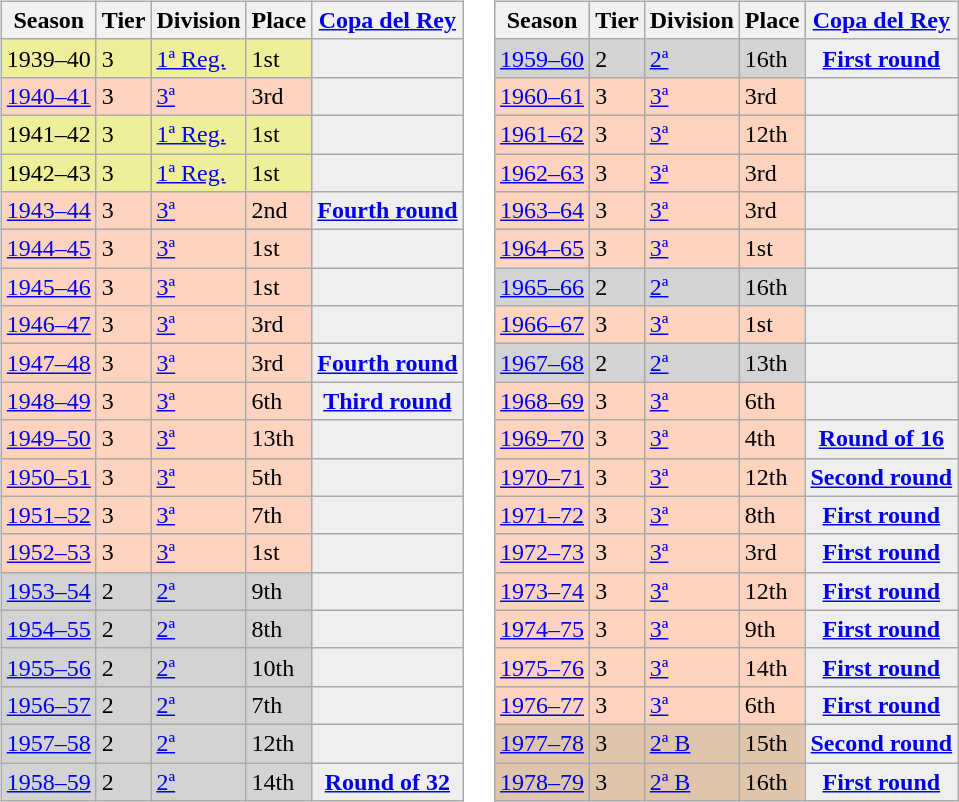<table>
<tr>
<td valign="top" width=0%><br><table class="wikitable">
<tr style="background:#f0f6fa;">
<th>Season</th>
<th>Tier</th>
<th>Division</th>
<th>Place</th>
<th><a href='#'>Copa del Rey</a></th>
</tr>
<tr>
<td style="background:#EFEF99;">1939–40</td>
<td style="background:#EFEF99;">3</td>
<td style="background:#EFEF99;"><a href='#'>1ª Reg.</a></td>
<td style="background:#EFEF99;">1st</td>
<th style="background:#efefef;"></th>
</tr>
<tr>
<td style="background:#FFD3BD;"><a href='#'>1940–41</a></td>
<td style="background:#FFD3BD;">3</td>
<td style="background:#FFD3BD;"><a href='#'>3ª</a></td>
<td style="background:#FFD3BD;">3rd</td>
<th style="background:#efefef;"></th>
</tr>
<tr>
<td style="background:#EFEF99;">1941–42</td>
<td style="background:#EFEF99;">3</td>
<td style="background:#EFEF99;"><a href='#'>1ª Reg.</a></td>
<td style="background:#EFEF99;">1st</td>
<th style="background:#efefef;"></th>
</tr>
<tr>
<td style="background:#EFEF99;">1942–43</td>
<td style="background:#EFEF99;">3</td>
<td style="background:#EFEF99;"><a href='#'>1ª Reg.</a></td>
<td style="background:#EFEF99;">1st</td>
<th style="background:#efefef;"></th>
</tr>
<tr>
<td style="background:#FFD3BD;"><a href='#'>1943–44</a></td>
<td style="background:#FFD3BD;">3</td>
<td style="background:#FFD3BD;"><a href='#'>3ª</a></td>
<td style="background:#FFD3BD;">2nd</td>
<th style="background:#efefef;"><a href='#'>Fourth round</a></th>
</tr>
<tr>
<td style="background:#FFD3BD;"><a href='#'>1944–45</a></td>
<td style="background:#FFD3BD;">3</td>
<td style="background:#FFD3BD;"><a href='#'>3ª</a></td>
<td style="background:#FFD3BD;">1st</td>
<th style="background:#efefef;"></th>
</tr>
<tr>
<td style="background:#FFD3BD;"><a href='#'>1945–46</a></td>
<td style="background:#FFD3BD;">3</td>
<td style="background:#FFD3BD;"><a href='#'>3ª</a></td>
<td style="background:#FFD3BD;">1st</td>
<th style="background:#efefef;"></th>
</tr>
<tr>
<td style="background:#FFD3BD;"><a href='#'>1946–47</a></td>
<td style="background:#FFD3BD;">3</td>
<td style="background:#FFD3BD;"><a href='#'>3ª</a></td>
<td style="background:#FFD3BD;">3rd</td>
<th style="background:#efefef;"></th>
</tr>
<tr>
<td style="background:#FFD3BD;"><a href='#'>1947–48</a></td>
<td style="background:#FFD3BD;">3</td>
<td style="background:#FFD3BD;"><a href='#'>3ª</a></td>
<td style="background:#FFD3BD;">3rd</td>
<th style="background:#efefef;"><a href='#'>Fourth round</a></th>
</tr>
<tr>
<td style="background:#FFD3BD;"><a href='#'>1948–49</a></td>
<td style="background:#FFD3BD;">3</td>
<td style="background:#FFD3BD;"><a href='#'>3ª</a></td>
<td style="background:#FFD3BD;">6th</td>
<th style="background:#efefef;"><a href='#'>Third round</a></th>
</tr>
<tr>
<td style="background:#FFD3BD;"><a href='#'>1949–50</a></td>
<td style="background:#FFD3BD;">3</td>
<td style="background:#FFD3BD;"><a href='#'>3ª</a></td>
<td style="background:#FFD3BD;">13th</td>
<th style="background:#efefef;"></th>
</tr>
<tr>
<td style="background:#FFD3BD;"><a href='#'>1950–51</a></td>
<td style="background:#FFD3BD;">3</td>
<td style="background:#FFD3BD;"><a href='#'>3ª</a></td>
<td style="background:#FFD3BD;">5th</td>
<th style="background:#efefef;"></th>
</tr>
<tr>
<td style="background:#FFD3BD;"><a href='#'>1951–52</a></td>
<td style="background:#FFD3BD;">3</td>
<td style="background:#FFD3BD;"><a href='#'>3ª</a></td>
<td style="background:#FFD3BD;">7th</td>
<th style="background:#efefef;"></th>
</tr>
<tr>
<td style="background:#FFD3BD;"><a href='#'>1952–53</a></td>
<td style="background:#FFD3BD;">3</td>
<td style="background:#FFD3BD;"><a href='#'>3ª</a></td>
<td style="background:#FFD3BD;">1st</td>
<th style="background:#efefef;"></th>
</tr>
<tr>
<td style="background:#D3D3D3;"><a href='#'>1953–54</a></td>
<td style="background:#D3D3D3;">2</td>
<td style="background:#D3D3D3;"><a href='#'>2ª</a></td>
<td style="background:#D3D3D3;">9th</td>
<th style="background:#efefef;"></th>
</tr>
<tr>
<td style="background:#D3D3D3;"><a href='#'>1954–55</a></td>
<td style="background:#D3D3D3;">2</td>
<td style="background:#D3D3D3;"><a href='#'>2ª</a></td>
<td style="background:#D3D3D3;">8th</td>
<th style="background:#efefef;"></th>
</tr>
<tr>
<td style="background:#D3D3D3;"><a href='#'>1955–56</a></td>
<td style="background:#D3D3D3;">2</td>
<td style="background:#D3D3D3;"><a href='#'>2ª</a></td>
<td style="background:#D3D3D3;">10th</td>
<th style="background:#efefef;"></th>
</tr>
<tr>
<td style="background:#D3D3D3;"><a href='#'>1956–57</a></td>
<td style="background:#D3D3D3;">2</td>
<td style="background:#D3D3D3;"><a href='#'>2ª</a></td>
<td style="background:#D3D3D3;">7th</td>
<th style="background:#efefef;"></th>
</tr>
<tr>
<td style="background:#D3D3D3;"><a href='#'>1957–58</a></td>
<td style="background:#D3D3D3;">2</td>
<td style="background:#D3D3D3;"><a href='#'>2ª</a></td>
<td style="background:#D3D3D3;">12th</td>
<th style="background:#efefef;"></th>
</tr>
<tr>
<td style="background:#D3D3D3;"><a href='#'>1958–59</a></td>
<td style="background:#D3D3D3;">2</td>
<td style="background:#D3D3D3;"><a href='#'>2ª</a></td>
<td style="background:#D3D3D3;">14th</td>
<th style="background:#efefef;"><a href='#'>Round of 32</a></th>
</tr>
</table>
</td>
<td valign="top" width=0%><br><table class="wikitable">
<tr style="background:#f0f6fa;">
<th>Season</th>
<th>Tier</th>
<th>Division</th>
<th>Place</th>
<th><a href='#'>Copa del Rey</a></th>
</tr>
<tr>
<td style="background:#D3D3D3;"><a href='#'>1959–60</a></td>
<td style="background:#D3D3D3;">2</td>
<td style="background:#D3D3D3;"><a href='#'>2ª</a></td>
<td style="background:#D3D3D3;">16th</td>
<th style="background:#efefef;"><a href='#'>First round</a></th>
</tr>
<tr>
<td style="background:#FFD3BD;"><a href='#'>1960–61</a></td>
<td style="background:#FFD3BD;">3</td>
<td style="background:#FFD3BD;"><a href='#'>3ª</a></td>
<td style="background:#FFD3BD;">3rd</td>
<th style="background:#efefef;"></th>
</tr>
<tr>
<td style="background:#FFD3BD;"><a href='#'>1961–62</a></td>
<td style="background:#FFD3BD;">3</td>
<td style="background:#FFD3BD;"><a href='#'>3ª</a></td>
<td style="background:#FFD3BD;">12th</td>
<th style="background:#efefef;"></th>
</tr>
<tr>
<td style="background:#FFD3BD;"><a href='#'>1962–63</a></td>
<td style="background:#FFD3BD;">3</td>
<td style="background:#FFD3BD;"><a href='#'>3ª</a></td>
<td style="background:#FFD3BD;">3rd</td>
<th style="background:#efefef;"></th>
</tr>
<tr>
<td style="background:#FFD3BD;"><a href='#'>1963–64</a></td>
<td style="background:#FFD3BD;">3</td>
<td style="background:#FFD3BD;"><a href='#'>3ª</a></td>
<td style="background:#FFD3BD;">3rd</td>
<th style="background:#efefef;"></th>
</tr>
<tr>
<td style="background:#FFD3BD;"><a href='#'>1964–65</a></td>
<td style="background:#FFD3BD;">3</td>
<td style="background:#FFD3BD;"><a href='#'>3ª</a></td>
<td style="background:#FFD3BD;">1st</td>
<th style="background:#efefef;"></th>
</tr>
<tr>
<td style="background:#D3D3D3;"><a href='#'>1965–66</a></td>
<td style="background:#D3D3D3;">2</td>
<td style="background:#D3D3D3;"><a href='#'>2ª</a></td>
<td style="background:#D3D3D3;">16th</td>
<th style="background:#efefef;"></th>
</tr>
<tr>
<td style="background:#FFD3BD;"><a href='#'>1966–67</a></td>
<td style="background:#FFD3BD;">3</td>
<td style="background:#FFD3BD;"><a href='#'>3ª</a></td>
<td style="background:#FFD3BD;">1st</td>
<th style="background:#efefef;"></th>
</tr>
<tr>
<td style="background:#D3D3D3;"><a href='#'>1967–68</a></td>
<td style="background:#D3D3D3;">2</td>
<td style="background:#D3D3D3;"><a href='#'>2ª</a></td>
<td style="background:#D3D3D3;">13th</td>
<th style="background:#efefef;"></th>
</tr>
<tr>
<td style="background:#FFD3BD;"><a href='#'>1968–69</a></td>
<td style="background:#FFD3BD;">3</td>
<td style="background:#FFD3BD;"><a href='#'>3ª</a></td>
<td style="background:#FFD3BD;">6th</td>
<th style="background:#efefef;"></th>
</tr>
<tr>
<td style="background:#FFD3BD;"><a href='#'>1969–70</a></td>
<td style="background:#FFD3BD;">3</td>
<td style="background:#FFD3BD;"><a href='#'>3ª</a></td>
<td style="background:#FFD3BD;">4th</td>
<th style="background:#efefef;"><a href='#'>Round of 16</a></th>
</tr>
<tr>
<td style="background:#FFD3BD;"><a href='#'>1970–71</a></td>
<td style="background:#FFD3BD;">3</td>
<td style="background:#FFD3BD;"><a href='#'>3ª</a></td>
<td style="background:#FFD3BD;">12th</td>
<th style="background:#efefef;"><a href='#'>Second round</a></th>
</tr>
<tr>
<td style="background:#FFD3BD;"><a href='#'>1971–72</a></td>
<td style="background:#FFD3BD;">3</td>
<td style="background:#FFD3BD;"><a href='#'>3ª</a></td>
<td style="background:#FFD3BD;">8th</td>
<th style="background:#efefef;"><a href='#'>First round</a></th>
</tr>
<tr>
<td style="background:#FFD3BD;"><a href='#'>1972–73</a></td>
<td style="background:#FFD3BD;">3</td>
<td style="background:#FFD3BD;"><a href='#'>3ª</a></td>
<td style="background:#FFD3BD;">3rd</td>
<th style="background:#efefef;"><a href='#'>First round</a></th>
</tr>
<tr>
<td style="background:#FFD3BD;"><a href='#'>1973–74</a></td>
<td style="background:#FFD3BD;">3</td>
<td style="background:#FFD3BD;"><a href='#'>3ª</a></td>
<td style="background:#FFD3BD;">12th</td>
<th style="background:#efefef;"><a href='#'>First round</a></th>
</tr>
<tr>
<td style="background:#FFD3BD;"><a href='#'>1974–75</a></td>
<td style="background:#FFD3BD;">3</td>
<td style="background:#FFD3BD;"><a href='#'>3ª</a></td>
<td style="background:#FFD3BD;">9th</td>
<th style="background:#efefef;"><a href='#'>First round</a></th>
</tr>
<tr>
<td style="background:#FFD3BD;"><a href='#'>1975–76</a></td>
<td style="background:#FFD3BD;">3</td>
<td style="background:#FFD3BD;"><a href='#'>3ª</a></td>
<td style="background:#FFD3BD;">14th</td>
<th style="background:#efefef;"><a href='#'>First round</a></th>
</tr>
<tr>
<td style="background:#FFD3BD;"><a href='#'>1976–77</a></td>
<td style="background:#FFD3BD;">3</td>
<td style="background:#FFD3BD;"><a href='#'>3ª</a></td>
<td style="background:#FFD3BD;">6th</td>
<th style="background:#efefef;"><a href='#'>First round</a></th>
</tr>
<tr>
<td style="background:#DEC5AB;"><a href='#'>1977–78</a></td>
<td style="background:#DEC5AB;">3</td>
<td style="background:#DEC5AB;"><a href='#'>2ª B</a></td>
<td style="background:#DEC5AB;">15th</td>
<th style="background:#efefef;"><a href='#'>Second round</a></th>
</tr>
<tr>
<td style="background:#DEC5AB;"><a href='#'>1978–79</a></td>
<td style="background:#DEC5AB;">3</td>
<td style="background:#DEC5AB;"><a href='#'>2ª B</a></td>
<td style="background:#DEC5AB;">16th</td>
<th style="background:#efefef;"><a href='#'>First round</a></th>
</tr>
</table>
</td>
</tr>
</table>
